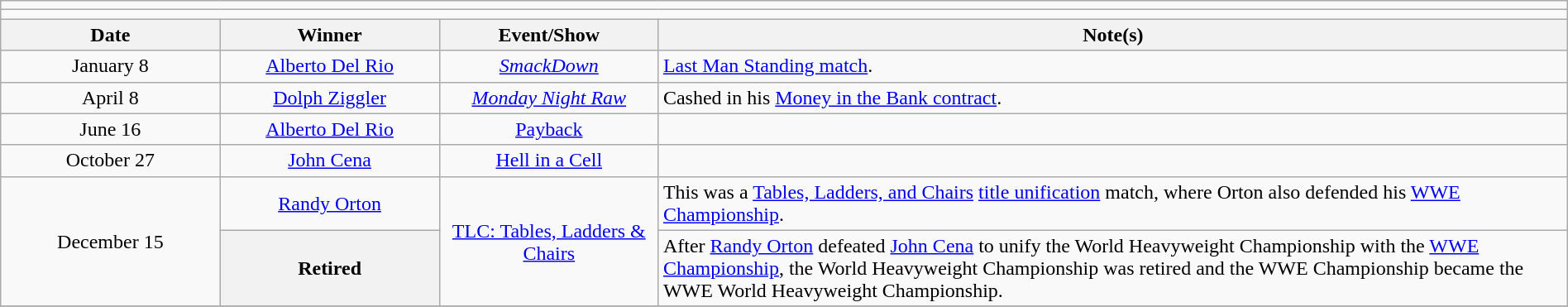<table class="wikitable" style="text-align:center; width:100%;">
<tr>
<td colspan="5"></td>
</tr>
<tr>
<td colspan="5"><strong></strong></td>
</tr>
<tr>
<th width=14%>Date</th>
<th width=14%>Winner</th>
<th width=14%>Event/Show</th>
<th width=58%>Note(s)</th>
</tr>
<tr>
<td>January 8<br></td>
<td><a href='#'>Alberto Del Rio</a></td>
<td><em><a href='#'>SmackDown</a></em></td>
<td align=left><a href='#'>Last Man Standing match</a>.</td>
</tr>
<tr>
<td>April 8</td>
<td><a href='#'>Dolph Ziggler</a></td>
<td><em><a href='#'>Monday Night Raw</a></em></td>
<td align=left>Cashed in his <a href='#'>Money in the Bank contract</a>.</td>
</tr>
<tr>
<td>June 16</td>
<td><a href='#'>Alberto Del Rio</a></td>
<td><a href='#'>Payback</a></td>
<td></td>
</tr>
<tr>
<td>October 27</td>
<td><a href='#'>John Cena</a></td>
<td><a href='#'>Hell in a Cell</a></td>
<td></td>
</tr>
<tr>
<td rowspan=2>December 15</td>
<td><a href='#'>Randy Orton</a></td>
<td rowspan=2><a href='#'>TLC: Tables, Ladders & Chairs</a></td>
<td align=left>This was a <a href='#'>Tables, Ladders, and Chairs</a> <a href='#'>title unification</a> match, where Orton also defended his <a href='#'>WWE Championship</a>.</td>
</tr>
<tr>
<th>Retired</th>
<td align=left>After <a href='#'>Randy Orton</a> defeated <a href='#'>John Cena</a> to unify the World Heavyweight Championship with the <a href='#'>WWE Championship</a>, the World Heavyweight Championship was retired and the WWE Championship became the WWE World Heavyweight Championship.</td>
</tr>
<tr>
</tr>
</table>
